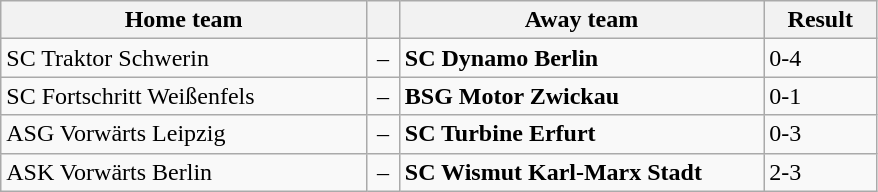<table class="wikitable" style="width:585px;" border="1">
<tr>
<th style="width:250px;" align="left">Home team</th>
<th style="width:15px;"></th>
<th style="width:250px;" align="left">Away team</th>
<th style="width:70px;" align="center;">Result</th>
</tr>
<tr>
<td>SC Traktor Schwerin</td>
<td align="center">–</td>
<td><strong>SC Dynamo Berlin</strong></td>
<td>0-4</td>
</tr>
<tr>
<td>SC Fortschritt Weißenfels</td>
<td align="center">–</td>
<td><strong>BSG Motor Zwickau</strong></td>
<td>0-1</td>
</tr>
<tr>
<td>ASG Vorwärts Leipzig</td>
<td align="center">–</td>
<td><strong>	SC Turbine Erfurt</strong></td>
<td>0-3</td>
</tr>
<tr>
<td>ASK Vorwärts Berlin</td>
<td align="center">–</td>
<td><strong>SC Wismut Karl-Marx Stadt</strong></td>
<td>2-3</td>
</tr>
</table>
